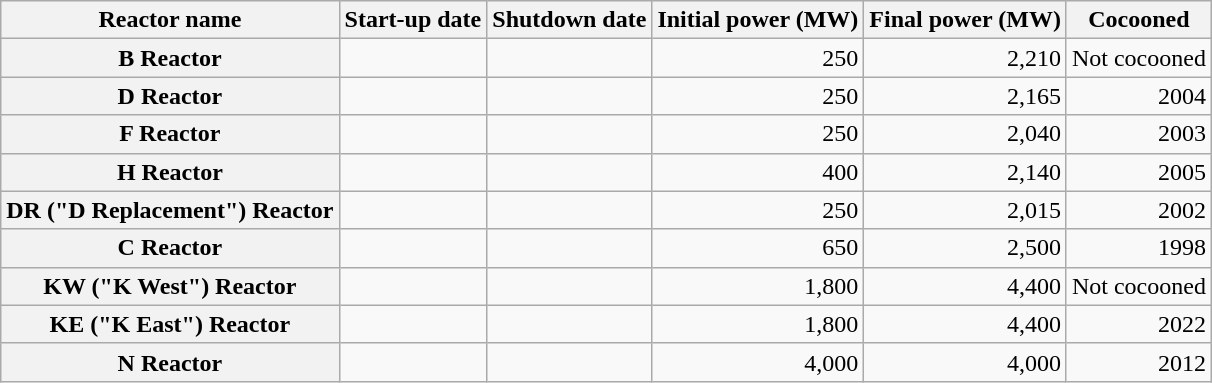<table class="wikitable sortable">
<tr>
<th>Reactor name</th>
<th>Start-up date</th>
<th>Shutdown date</th>
<th>Initial power (MW)</th>
<th>Final power (MW)</th>
<th>Cocooned</th>
</tr>
<tr>
<th>B Reactor</th>
<td align="left"></td>
<td align="left"></td>
<td align="right">250</td>
<td align="right">2,210</td>
<td align="right">Not cocooned</td>
</tr>
<tr>
<th>D Reactor</th>
<td align="left"></td>
<td align="left"></td>
<td align="right">250</td>
<td align="right">2,165</td>
<td align="right">2004</td>
</tr>
<tr>
<th>F Reactor</th>
<td align="left"></td>
<td align="left"></td>
<td align="right">250</td>
<td align="right">2,040</td>
<td align="right">2003</td>
</tr>
<tr>
<th>H Reactor</th>
<td align="left"></td>
<td align="left"></td>
<td align="right">400</td>
<td align="right">2,140</td>
<td align="right">2005</td>
</tr>
<tr>
<th>DR ("D Replacement") Reactor</th>
<td align="left"></td>
<td align="left"></td>
<td align="right">250</td>
<td align="right">2,015</td>
<td align="right">2002</td>
</tr>
<tr>
<th>C Reactor</th>
<td align="left"></td>
<td align="left"></td>
<td align="right">650</td>
<td align="right">2,500</td>
<td align="right">1998</td>
</tr>
<tr>
<th>KW ("K West") Reactor</th>
<td align="left"></td>
<td align="left"></td>
<td align="right">1,800</td>
<td align="right">4,400</td>
<td align="right">Not cocooned</td>
</tr>
<tr>
<th>KE ("K East") Reactor</th>
<td align="left"></td>
<td align="left"></td>
<td align="right">1,800</td>
<td align="right">4,400</td>
<td align="right">2022</td>
</tr>
<tr>
<th>N Reactor</th>
<td align="left"></td>
<td align="left"></td>
<td align="right">4,000</td>
<td align="right">4,000</td>
<td align="right">2012</td>
</tr>
</table>
